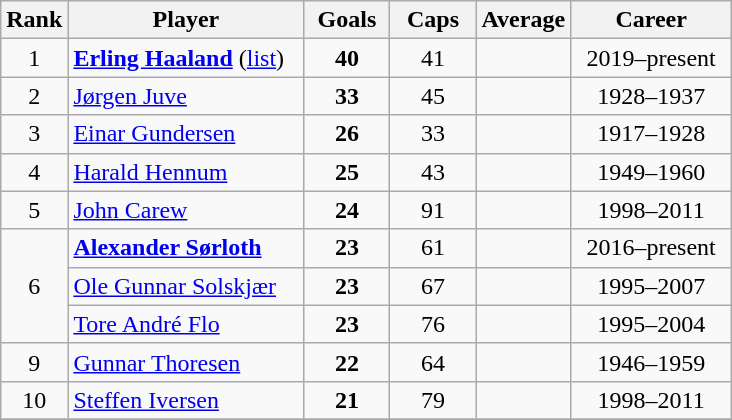<table class="wikitable sortable" style="text-align:center;">
<tr>
<th width="30">Rank</th>
<th style="width:150px;">Player</th>
<th width="50">Goals</th>
<th width="50">Caps</th>
<th width="50">Average</th>
<th style="width:100px;">Career</th>
</tr>
<tr>
<td>1</td>
<td align="left"><strong><a href='#'>Erling Haaland</a></strong> (<a href='#'>list</a>)</td>
<td><strong>40</strong></td>
<td>41</td>
<td></td>
<td>2019–present</td>
</tr>
<tr>
<td>2</td>
<td align=left><a href='#'>Jørgen Juve</a></td>
<td><strong>33</strong></td>
<td>45</td>
<td></td>
<td>1928–1937</td>
</tr>
<tr>
<td>3</td>
<td align=left><a href='#'>Einar Gundersen</a></td>
<td><strong>26</strong></td>
<td>33</td>
<td></td>
<td>1917–1928</td>
</tr>
<tr>
<td>4</td>
<td align="left"><a href='#'>Harald Hennum</a></td>
<td><strong>25</strong></td>
<td>43</td>
<td></td>
<td>1949–1960</td>
</tr>
<tr>
<td>5</td>
<td align="left"><a href='#'>John Carew</a></td>
<td><strong>24</strong></td>
<td>91</td>
<td></td>
<td>1998–2011</td>
</tr>
<tr>
<td rowspan=3>6</td>
<td align="left"><strong><a href='#'>Alexander Sørloth</a></strong></td>
<td><strong>23</strong></td>
<td>61</td>
<td></td>
<td>2016–present</td>
</tr>
<tr>
<td align=left><a href='#'>Ole Gunnar Solskjær</a></td>
<td><strong>23</strong></td>
<td>67</td>
<td></td>
<td>1995–2007</td>
</tr>
<tr>
<td align=left><a href='#'>Tore André Flo</a></td>
<td><strong>23</strong></td>
<td>76</td>
<td></td>
<td>1995–2004</td>
</tr>
<tr>
<td>9</td>
<td align="left"><a href='#'>Gunnar Thoresen</a></td>
<td><strong>22</strong></td>
<td>64</td>
<td></td>
<td>1946–1959</td>
</tr>
<tr>
<td>10</td>
<td align="left"><a href='#'>Steffen Iversen</a></td>
<td><strong>21</strong></td>
<td>79</td>
<td></td>
<td>1998–2011</td>
</tr>
<tr>
</tr>
</table>
